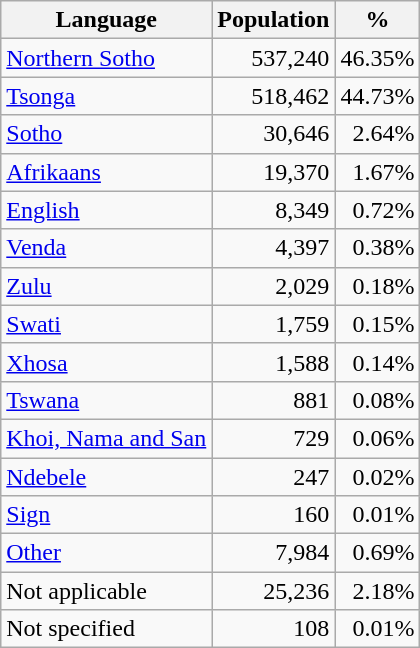<table class="wikitable" style="text-align: right">
<tr>
<th align=left>Language</th>
<th>Population</th>
<th>%</th>
</tr>
<tr>
<td align=left><a href='#'>Northern Sotho</a></td>
<td>537,240</td>
<td>46.35%</td>
</tr>
<tr>
<td align=left><a href='#'>Tsonga</a></td>
<td>518,462</td>
<td>44.73%</td>
</tr>
<tr>
<td align=left><a href='#'>Sotho</a></td>
<td>30,646</td>
<td>2.64%</td>
</tr>
<tr>
<td align=left><a href='#'>Afrikaans</a></td>
<td>19,370</td>
<td>1.67%</td>
</tr>
<tr>
<td align=left><a href='#'>English</a></td>
<td>8,349</td>
<td>0.72%</td>
</tr>
<tr>
<td align=left><a href='#'>Venda</a></td>
<td>4,397</td>
<td>0.38%</td>
</tr>
<tr>
<td align=left><a href='#'>Zulu</a></td>
<td>2,029</td>
<td>0.18%</td>
</tr>
<tr>
<td align=left><a href='#'>Swati</a></td>
<td>1,759</td>
<td>0.15%</td>
</tr>
<tr>
<td align=left><a href='#'>Xhosa</a></td>
<td>1,588</td>
<td>0.14%</td>
</tr>
<tr>
<td align=left><a href='#'>Tswana</a></td>
<td>881</td>
<td>0.08%</td>
</tr>
<tr>
<td align=left><a href='#'>Khoi, Nama and San</a></td>
<td>729</td>
<td>0.06%</td>
</tr>
<tr>
<td align=left><a href='#'>Ndebele</a></td>
<td>247</td>
<td>0.02%</td>
</tr>
<tr>
<td align=left><a href='#'>Sign</a></td>
<td>160</td>
<td>0.01%</td>
</tr>
<tr>
<td align=left><a href='#'>Other</a></td>
<td>7,984</td>
<td>0.69%</td>
</tr>
<tr>
<td align=left>Not applicable</td>
<td>25,236</td>
<td>2.18%</td>
</tr>
<tr>
<td align=left>Not specified</td>
<td>108</td>
<td>0.01%</td>
</tr>
</table>
